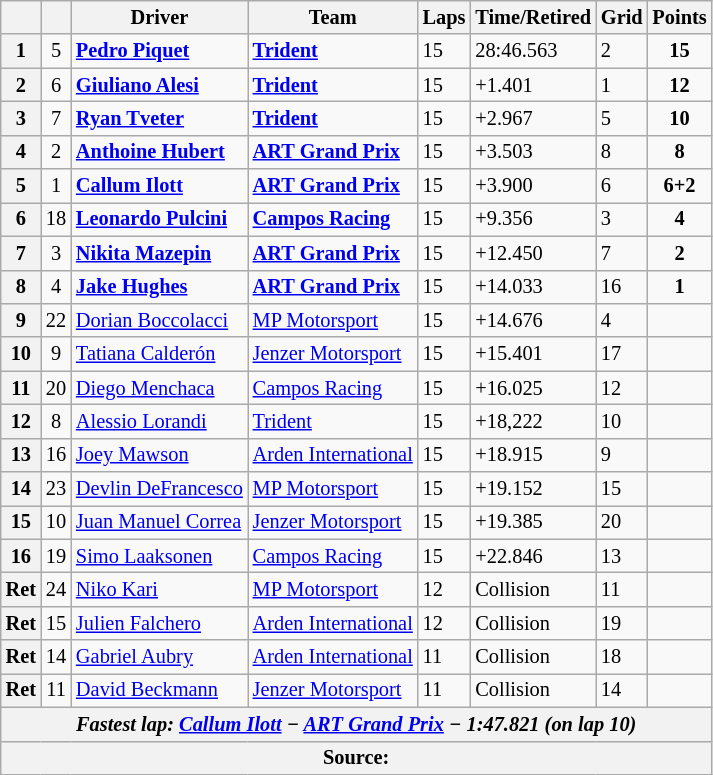<table class="wikitable" style="font-size: 85%;">
<tr>
<th></th>
<th></th>
<th>Driver</th>
<th>Team</th>
<th>Laps</th>
<th>Time/Retired</th>
<th>Grid</th>
<th>Points</th>
</tr>
<tr>
<th>1</th>
<td align="center">5</td>
<td><strong> <a href='#'>Pedro Piquet</a></strong></td>
<td><strong><a href='#'>Trident</a></strong></td>
<td>15</td>
<td>28:46.563</td>
<td>2</td>
<td align="center"><strong>15</strong></td>
</tr>
<tr>
<th>2</th>
<td align="center">6</td>
<td><strong> <a href='#'>Giuliano Alesi</a></strong></td>
<td><strong><a href='#'>Trident</a></strong></td>
<td>15</td>
<td>+1.401</td>
<td>1</td>
<td align="center"><strong>12</strong></td>
</tr>
<tr>
<th>3</th>
<td align="center">7</td>
<td><strong> <a href='#'>Ryan Tveter</a></strong></td>
<td><strong><a href='#'>Trident</a></strong></td>
<td>15</td>
<td>+2.967</td>
<td>5</td>
<td align="center"><strong>10</strong></td>
</tr>
<tr>
<th>4</th>
<td align="center">2</td>
<td><strong> <a href='#'>Anthoine Hubert</a></strong></td>
<td><strong><a href='#'>ART Grand Prix</a></strong></td>
<td>15</td>
<td>+3.503</td>
<td>8</td>
<td align="center"><strong>8</strong></td>
</tr>
<tr>
<th>5</th>
<td align="center">1</td>
<td><strong> <a href='#'>Callum Ilott</a></strong></td>
<td><strong><a href='#'>ART Grand Prix</a></strong></td>
<td>15</td>
<td>+3.900</td>
<td>6</td>
<td align="center"><strong>6+2</strong></td>
</tr>
<tr>
<th>6</th>
<td align="center">18</td>
<td><strong> <a href='#'>Leonardo Pulcini</a></strong></td>
<td><strong><a href='#'>Campos Racing</a></strong></td>
<td>15</td>
<td>+9.356</td>
<td>3</td>
<td align="center"><strong>4</strong></td>
</tr>
<tr>
<th>7</th>
<td align="center">3</td>
<td><strong> <a href='#'>Nikita Mazepin</a></strong></td>
<td><strong><a href='#'>ART Grand Prix</a></strong></td>
<td>15</td>
<td>+12.450</td>
<td>7</td>
<td align="center"><strong>2</strong></td>
</tr>
<tr>
<th>8</th>
<td align="center">4</td>
<td><strong> <a href='#'>Jake Hughes</a></strong></td>
<td><strong><a href='#'>ART Grand Prix</a></strong></td>
<td>15</td>
<td>+14.033</td>
<td>16</td>
<td align="center"><strong>1</strong></td>
</tr>
<tr>
<th>9</th>
<td align="center">22</td>
<td> <a href='#'>Dorian Boccolacci</a></td>
<td><a href='#'>MP Motorsport</a></td>
<td>15</td>
<td>+14.676</td>
<td>4</td>
<td></td>
</tr>
<tr>
<th>10</th>
<td align="center">9</td>
<td> <a href='#'>Tatiana Calderón</a></td>
<td><a href='#'>Jenzer Motorsport</a></td>
<td>15</td>
<td>+15.401</td>
<td>17</td>
<td></td>
</tr>
<tr>
<th>11</th>
<td align="center">20</td>
<td> <a href='#'>Diego Menchaca</a></td>
<td><a href='#'>Campos Racing</a></td>
<td>15</td>
<td>+16.025</td>
<td>12</td>
<td></td>
</tr>
<tr>
<th>12</th>
<td align="center">8</td>
<td> <a href='#'>Alessio Lorandi</a></td>
<td><a href='#'>Trident</a></td>
<td>15</td>
<td>+18,222</td>
<td>10</td>
<td></td>
</tr>
<tr>
<th>13</th>
<td align="center">16</td>
<td> <a href='#'>Joey Mawson</a></td>
<td><a href='#'>Arden International</a></td>
<td>15</td>
<td>+18.915</td>
<td>9</td>
<td></td>
</tr>
<tr>
<th>14</th>
<td align="center">23</td>
<td> <a href='#'>Devlin DeFrancesco</a></td>
<td><a href='#'>MP Motorsport</a></td>
<td>15</td>
<td>+19.152</td>
<td>15</td>
<td></td>
</tr>
<tr>
<th>15</th>
<td align="center">10</td>
<td> <a href='#'>Juan Manuel Correa</a></td>
<td><a href='#'>Jenzer Motorsport</a></td>
<td>15</td>
<td>+19.385</td>
<td>20</td>
<td></td>
</tr>
<tr>
<th>16</th>
<td align="center">19</td>
<td> <a href='#'>Simo Laaksonen</a></td>
<td><a href='#'>Campos Racing</a></td>
<td>15</td>
<td>+22.846</td>
<td>13</td>
<td></td>
</tr>
<tr>
<th>Ret</th>
<td align="center">24</td>
<td> <a href='#'>Niko Kari</a></td>
<td><a href='#'>MP Motorsport</a></td>
<td>12</td>
<td>Collision</td>
<td>11</td>
<td></td>
</tr>
<tr>
<th>Ret</th>
<td align="center">15</td>
<td> <a href='#'>Julien Falchero</a></td>
<td><a href='#'>Arden International</a></td>
<td>12</td>
<td>Collision</td>
<td>19</td>
<td></td>
</tr>
<tr>
<th>Ret</th>
<td align="center">14</td>
<td> <a href='#'>Gabriel Aubry</a></td>
<td><a href='#'>Arden International</a></td>
<td>11</td>
<td>Collision</td>
<td>18</td>
<td></td>
</tr>
<tr>
<th>Ret</th>
<td align="center">11</td>
<td> <a href='#'>David Beckmann</a></td>
<td><a href='#'>Jenzer Motorsport</a></td>
<td>11</td>
<td>Collision</td>
<td>14</td>
<td></td>
</tr>
<tr>
<th colspan="8"><em>Fastest lap: <strong><a href='#'>Callum Ilott</a> − <a href='#'>ART Grand Prix</a> − 1:47.821 (on lap 10)<strong><em></th>
</tr>
<tr>
<th colspan="8">Source:</th>
</tr>
</table>
